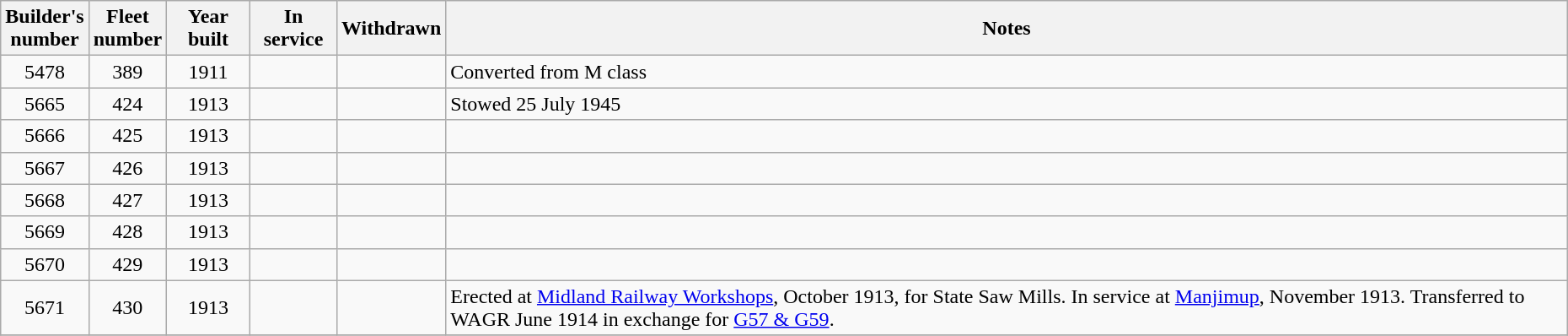<table cellpadding="2">
<tr>
<td><br><table class="wikitable sortable">
<tr>
<th>Builder's<br>number</th>
<th>Fleet<br>number</th>
<th>Year built</th>
<th>In service</th>
<th>Withdrawn</th>
<th>Notes</th>
</tr>
<tr>
<td align=center>5478</td>
<td align=center>389</td>
<td align=center>1911</td>
<td></td>
<td></td>
<td>Converted from M class</td>
</tr>
<tr>
<td align=center>5665</td>
<td align=center>424</td>
<td align=center>1913</td>
<td></td>
<td></td>
<td>Stowed 25 July 1945</td>
</tr>
<tr>
<td align=center>5666</td>
<td align=center>425</td>
<td align=center>1913</td>
<td></td>
<td></td>
<td></td>
</tr>
<tr>
<td align=center>5667</td>
<td align=center>426</td>
<td align=center>1913</td>
<td></td>
<td></td>
<td></td>
</tr>
<tr>
<td align=center>5668</td>
<td align=center>427</td>
<td align=center>1913</td>
<td></td>
<td></td>
<td></td>
</tr>
<tr>
<td align=center>5669</td>
<td align=center>428</td>
<td align=center>1913</td>
<td></td>
<td></td>
<td></td>
</tr>
<tr>
<td align=center>5670</td>
<td align=center>429</td>
<td align=center>1913</td>
<td></td>
<td></td>
<td></td>
</tr>
<tr>
<td align=center>5671</td>
<td align=center>430</td>
<td align=center>1913</td>
<td></td>
<td></td>
<td>Erected at <a href='#'>Midland Railway Workshops</a>, October 1913, for State Saw Mills. In service at <a href='#'>Manjimup</a>, November 1913. Transferred to WAGR June 1914 in exchange for <a href='#'>G57 & G59</a>.</td>
</tr>
<tr>
</tr>
</table>
</td>
</tr>
</table>
